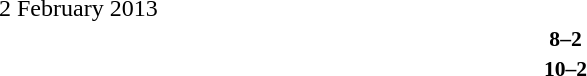<table style="width:100%;" cellspacing="1">
<tr>
<th width=25%></th>
<th width=10%></th>
<th></th>
</tr>
<tr>
<td>2 February 2013</td>
</tr>
<tr style=font-size:90%>
<td align=right><strong></strong></td>
<td align=center><strong>8–2</strong></td>
<td><strong></strong></td>
<td></td>
</tr>
<tr style=font-size:90%>
<td align=right><strong></strong></td>
<td align=center><strong>10–2</strong></td>
<td><strong></strong></td>
<td></td>
</tr>
</table>
